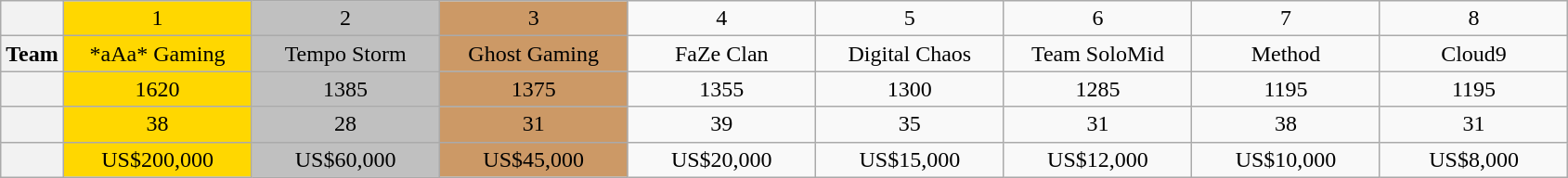<table class="wikitable" style="text-align: center">
<tr>
<th width=4%></th>
<td style="background:gold;" width=12%>1</td>
<td style="background:silver;" width=12%>2</td>
<td style="background:#c96" width=12%>3</td>
<td width=12%>4</td>
<td width=12%>5</td>
<td width=12%>6</td>
<td width=12%>7</td>
<td width=12%>8</td>
</tr>
<tr>
<th>Team</th>
<td style="background:gold;">*aAa* Gaming</td>
<td style="background:silver;">Tempo Storm</td>
<td style="background:#c96">Ghost Gaming</td>
<td>FaZe Clan</td>
<td>Digital Chaos</td>
<td>Team SoloMid</td>
<td>Method</td>
<td>Cloud9</td>
</tr>
<tr>
<th></th>
<td style="background:gold;">1620</td>
<td style="background:silver;">1385</td>
<td style="background:#c96">1375</td>
<td>1355</td>
<td>1300</td>
<td>1285</td>
<td>1195</td>
<td>1195</td>
</tr>
<tr>
<th></th>
<td style="background:gold;">38</td>
<td style="background:silver;">28</td>
<td style="background:#c96">31</td>
<td>39</td>
<td>35</td>
<td>31</td>
<td>38</td>
<td>31</td>
</tr>
<tr>
<th></th>
<td style="background:gold;">US$200,000</td>
<td style="background:silver;">US$60,000</td>
<td style="background:#c96">US$45,000</td>
<td>US$20,000</td>
<td>US$15,000</td>
<td>US$12,000</td>
<td>US$10,000</td>
<td>US$8,000</td>
</tr>
</table>
